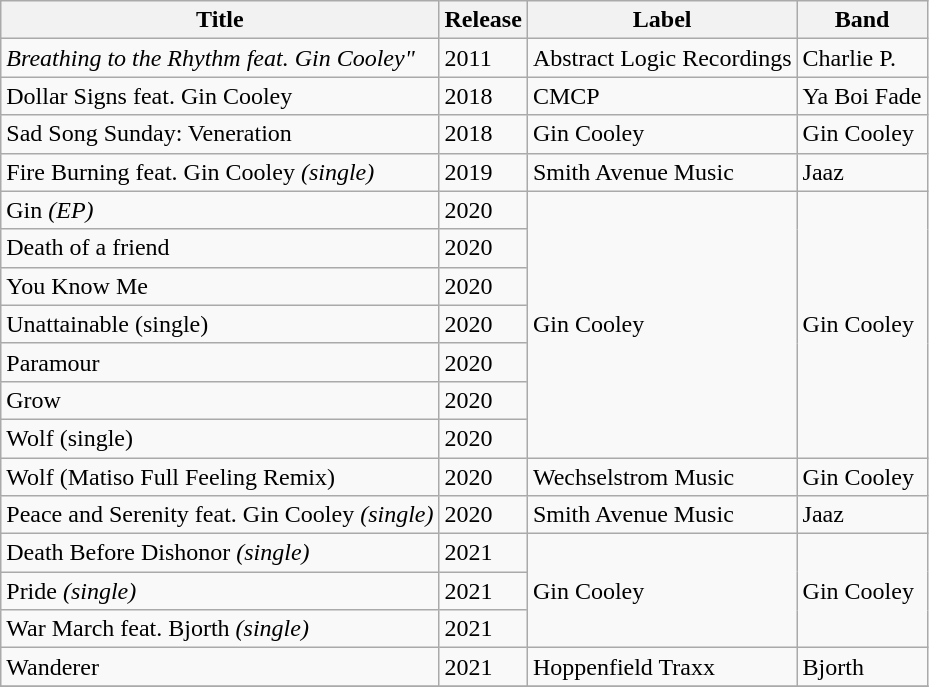<table class="wikitable">
<tr>
<th>Title</th>
<th>Release</th>
<th>Label</th>
<th>Band</th>
</tr>
<tr>
<td><em>Breathing to the Rhythm feat. Gin Cooley"</td>
<td>2011</td>
<td>Abstract Logic Recordings</td>
<td>Charlie P.</td>
</tr>
<tr>
<td></em>Dollar Signs feat. Gin Cooley<em></td>
<td>2018</td>
<td>CMCP</td>
<td>Ya Boi Fade</td>
</tr>
<tr>
<td></em>Sad Song Sunday: Veneration<em></td>
<td>2018</td>
<td>Gin Cooley</td>
<td>Gin Cooley</td>
</tr>
<tr>
<td></em>Fire Burning feat. Gin Cooley<em> (single) </td>
<td>2019</td>
<td>Smith Avenue Music</td>
<td>Jaaz</td>
</tr>
<tr>
<td></em>Gin<em> (EP)</td>
<td>2020</td>
<td rowspan=7>Gin Cooley</td>
<td rowspan=7>Gin Cooley</td>
</tr>
<tr>
<td></em>Death of a friend<em></td>
<td>2020</td>
</tr>
<tr>
<td></em>You Know Me<em></td>
<td>2020</td>
</tr>
<tr>
<td></em>Unattainable (single)<em></td>
<td>2020</td>
</tr>
<tr>
<td></em>Paramour<em></td>
<td>2020</td>
</tr>
<tr>
<td></em>Grow<em></td>
<td>2020</td>
</tr>
<tr>
<td></em>Wolf (single)<em></td>
<td>2020</td>
</tr>
<tr>
<td></em>Wolf (Matiso Full Feeling Remix)<em></td>
<td>2020</td>
<td>Wechselstrom Music</td>
<td>Gin Cooley</td>
</tr>
<tr>
<td></em>Peace and Serenity feat. Gin Cooley<em> (single) </td>
<td>2020</td>
<td>Smith Avenue Music</td>
<td>Jaaz</td>
</tr>
<tr>
<td></em>Death Before Dishonor<em> (single)</td>
<td>2021</td>
<td rowspan=3>Gin Cooley</td>
<td rowspan=3>Gin Cooley</td>
</tr>
<tr>
<td></em>Pride<em> (single)</td>
<td>2021</td>
</tr>
<tr>
<td></em>War March feat. Bjorth<em> (single)</td>
<td>2021</td>
</tr>
<tr>
<td></em>Wanderer<em></td>
<td>2021</td>
<td>Hoppenfield Traxx</td>
<td>Bjorth</td>
</tr>
<tr>
</tr>
</table>
